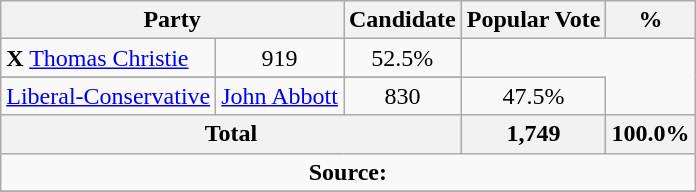<table class="wikitable">
<tr>
<th colspan="2">Party</th>
<th>Candidate</th>
<th>Popular Vote</th>
<th>%</th>
</tr>
<tr>
<td> <strong>X</strong> <a href='#'>Thomas Christie</a></td>
<td align=center>919</td>
<td align=center>52.5%</td>
</tr>
<tr>
</tr>
<tr>
<td><a href='#'>Liberal-Conservative</a></td>
<td><a href='#'>John Abbott</a></td>
<td align=center>830</td>
<td align=center>47.5%</td>
</tr>
<tr>
<th colspan=3 align=center>Total</th>
<th align=right>1,749</th>
<th align=right>100.0%</th>
</tr>
<tr>
<td align="center" colspan=5><strong>Source:</strong> </td>
</tr>
<tr>
</tr>
</table>
